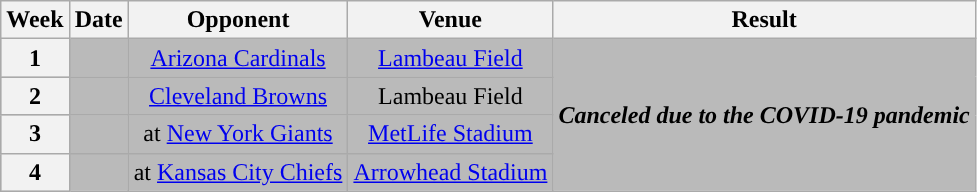<table class="wikitable" style="text-align:center">
<tr>
<th>Week</th>
<th>Date</th>
<th>Opponent</th>
<th>Venue</th>
<th>Result</th>
</tr>
<tr style="background:#bababa">
<th>1</th>
<td></td>
<td><a href='#'>Arizona Cardinals</a></td>
<td><a href='#'>Lambeau Field</a></td>
<td rowspan="4"><strong><em>Canceled due to the COVID-19 pandemic</em></strong></td>
</tr>
<tr style="background:#bababa">
<th>2</th>
<td></td>
<td><a href='#'>Cleveland Browns</a></td>
<td>Lambeau Field</td>
</tr>
<tr style="background:#bababa">
<th>3</th>
<td></td>
<td>at <a href='#'>New York Giants</a></td>
<td><a href='#'>MetLife Stadium</a></td>
</tr>
<tr style="background:#bababa">
<th>4</th>
<td></td>
<td>at <a href='#'>Kansas City Chiefs</a></td>
<td><a href='#'>Arrowhead Stadium</a></td>
</tr>
</table>
